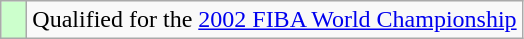<table class="wikitable">
<tr>
<td width=10px bgcolor="#ccffcc"></td>
<td>Qualified for the <a href='#'>2002 FIBA World Championship</a></td>
</tr>
</table>
